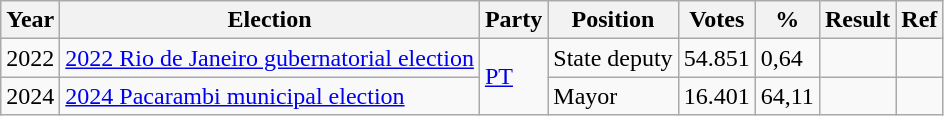<table class="wikitable">
<tr>
<th>Year</th>
<th>Election</th>
<th>Party</th>
<th>Position</th>
<th>Votes</th>
<th>%</th>
<th>Result</th>
<th>Ref</th>
</tr>
<tr>
<td>2022</td>
<td><a href='#'>2022 Rio de Janeiro gubernatorial election</a></td>
<td rowspan="2"><a href='#'>PT</a></td>
<td>State deputy</td>
<td>54.851</td>
<td>0,64</td>
<td></td>
<td></td>
</tr>
<tr>
<td>2024</td>
<td><a href='#'>2024 Pacarambi municipal election</a></td>
<td>Mayor</td>
<td>16.401</td>
<td>64,11</td>
<td></td>
<td></td>
</tr>
</table>
